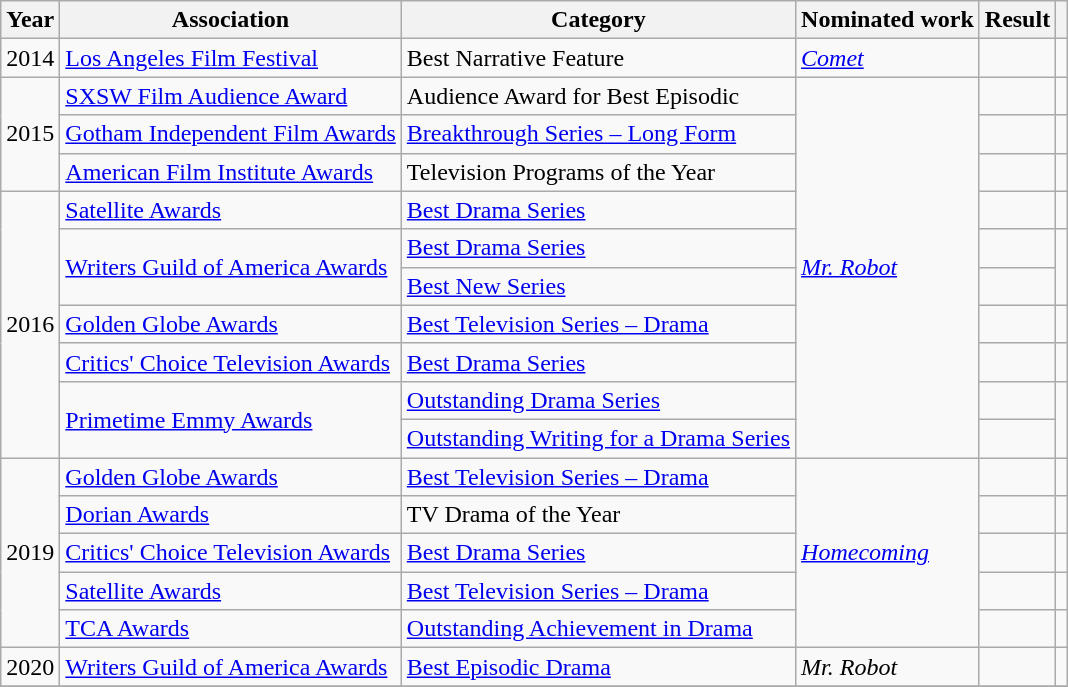<table class="wikitable sortable">
<tr>
<th>Year</th>
<th>Association</th>
<th>Category</th>
<th>Nominated work</th>
<th>Result</th>
<th class="unsortable"></th>
</tr>
<tr>
<td>2014</td>
<td><a href='#'>Los Angeles Film Festival</a></td>
<td>Best Narrative Feature</td>
<td><em><a href='#'>Comet</a></em></td>
<td></td>
</tr>
<tr>
<td rowspan="3">2015</td>
<td><a href='#'>SXSW Film Audience Award</a></td>
<td>Audience Award for Best Episodic</td>
<td rowspan="10"><em><a href='#'>Mr. Robot</a></em></td>
<td></td>
<td></td>
</tr>
<tr>
<td><a href='#'>Gotham Independent Film Awards</a></td>
<td><a href='#'>Breakthrough Series – Long Form</a></td>
<td></td>
<td></td>
</tr>
<tr>
<td><a href='#'>American Film Institute Awards</a></td>
<td>Television Programs of the Year</td>
<td></td>
<td></td>
</tr>
<tr>
<td rowspan="7">2016</td>
<td><a href='#'>Satellite Awards</a></td>
<td><a href='#'>Best Drama Series</a></td>
<td></td>
<td></td>
</tr>
<tr>
<td rowspan="2"><a href='#'>Writers Guild of America Awards</a></td>
<td><a href='#'>Best Drama Series</a></td>
<td></td>
<td rowspan=2></td>
</tr>
<tr>
<td><a href='#'>Best New Series</a></td>
<td></td>
</tr>
<tr>
<td><a href='#'>Golden Globe Awards</a></td>
<td><a href='#'>Best Television Series – Drama</a></td>
<td></td>
<td></td>
</tr>
<tr>
<td><a href='#'>Critics' Choice Television Awards</a></td>
<td><a href='#'>Best Drama Series</a></td>
<td></td>
<td></td>
</tr>
<tr>
<td rowspan="2"><a href='#'>Primetime Emmy Awards</a></td>
<td><a href='#'>Outstanding Drama Series</a></td>
<td></td>
<td rowspan=2></td>
</tr>
<tr>
<td><a href='#'>Outstanding Writing for a Drama Series</a></td>
<td></td>
</tr>
<tr>
<td rowspan="5">2019</td>
<td><a href='#'>Golden Globe Awards</a></td>
<td><a href='#'>Best Television Series – Drama</a></td>
<td rowspan="5"><em><a href='#'>Homecoming</a></em></td>
<td></td>
<td></td>
</tr>
<tr>
<td><a href='#'>Dorian Awards</a></td>
<td>TV Drama of the Year</td>
<td></td>
<td></td>
</tr>
<tr>
<td><a href='#'>Critics' Choice Television Awards</a></td>
<td><a href='#'>Best Drama Series</a></td>
<td></td>
<td></td>
</tr>
<tr>
<td><a href='#'>Satellite Awards</a></td>
<td><a href='#'>Best Television Series – Drama</a></td>
<td></td>
<td></td>
</tr>
<tr>
<td><a href='#'>TCA Awards</a></td>
<td><a href='#'>Outstanding Achievement in Drama</a></td>
<td></td>
<td></td>
</tr>
<tr>
<td>2020</td>
<td rowspan="1"><a href='#'>Writers Guild of America Awards</a></td>
<td><a href='#'>Best Episodic Drama</a></td>
<td rowspan="1"><em>Mr. Robot</em></td>
<td></td>
<td></td>
</tr>
<tr>
</tr>
</table>
